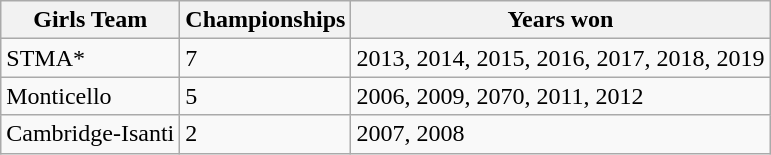<table class="wikitable">
<tr>
<th>Girls Team</th>
<th>Championships</th>
<th>Years won</th>
</tr>
<tr>
<td>STMA*</td>
<td>7</td>
<td>2013, 2014, 2015, 2016, 2017, 2018, 2019</td>
</tr>
<tr>
<td>Monticello</td>
<td>5</td>
<td>2006, 2009, 2070, 2011, 2012</td>
</tr>
<tr>
<td>Cambridge-Isanti</td>
<td>2</td>
<td>2007, 2008</td>
</tr>
</table>
